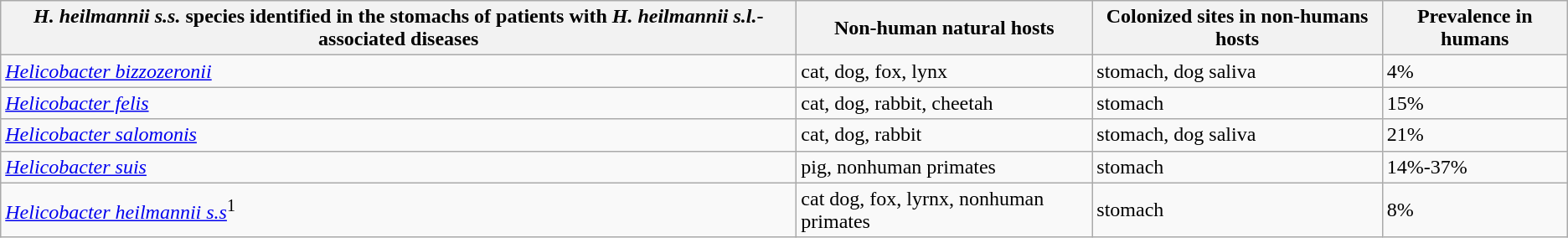<table class="wikitable">
<tr>
<th><em>H. heilmannii s.s.</em> species identified in the stomachs of patients with <em>H. heilmannii s.l.</em>-associated diseases</th>
<th>Non-human natural hosts</th>
<th>Colonized sites in non-humans hosts</th>
<th>Prevalence in humans</th>
</tr>
<tr>
<td><em><a href='#'>Helicobacter bizzozeronii</a></em></td>
<td>cat, dog, fox, lynx</td>
<td>stomach, dog saliva</td>
<td>4%</td>
</tr>
<tr>
<td><em><a href='#'>Helicobacter felis</a></em></td>
<td>cat, dog, rabbit, cheetah</td>
<td>stomach</td>
<td>15%</td>
</tr>
<tr>
<td><em><a href='#'>Helicobacter salomonis</a></em></td>
<td>cat, dog, rabbit</td>
<td>stomach, dog saliva</td>
<td>21%</td>
</tr>
<tr>
<td><em><a href='#'>Helicobacter suis</a></em></td>
<td>pig, nonhuman primates</td>
<td>stomach</td>
<td>14%-37%</td>
</tr>
<tr>
<td><em><a href='#'>Helicobacter heilmannii s.s</a></em><sup>1</sup></td>
<td>cat dog, fox, lyrnx, nonhuman primates</td>
<td>stomach</td>
<td>8%</td>
</tr>
</table>
